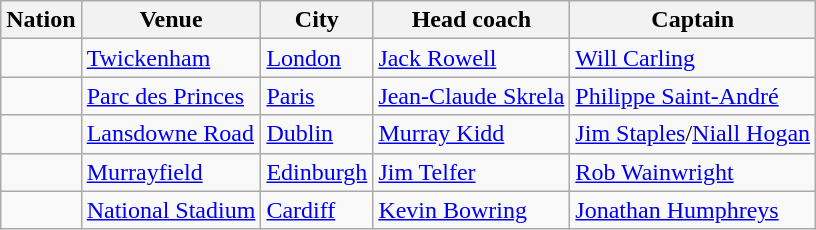<table class="wikitable">
<tr>
<th><strong>Nation</strong></th>
<th><strong>Venue</strong></th>
<th><strong>City</strong></th>
<th><strong>Head coach</strong></th>
<th><strong>Captain</strong></th>
</tr>
<tr>
<td></td>
<td><a href='#'>Twickenham</a></td>
<td><a href='#'>London</a></td>
<td><a href='#'>Jack Rowell</a></td>
<td><a href='#'>Will Carling</a></td>
</tr>
<tr>
<td></td>
<td><a href='#'>Parc des Princes</a></td>
<td><a href='#'>Paris</a></td>
<td><a href='#'>Jean-Claude Skrela</a></td>
<td><a href='#'>Philippe Saint-André</a></td>
</tr>
<tr>
<td></td>
<td><a href='#'>Lansdowne Road</a></td>
<td><a href='#'>Dublin</a></td>
<td><a href='#'>Murray Kidd</a></td>
<td><a href='#'>Jim Staples</a>/<a href='#'>Niall Hogan</a></td>
</tr>
<tr>
<td></td>
<td><a href='#'>Murrayfield</a></td>
<td><a href='#'>Edinburgh</a></td>
<td><a href='#'>Jim Telfer</a></td>
<td><a href='#'>Rob Wainwright</a></td>
</tr>
<tr>
<td></td>
<td><a href='#'>National Stadium</a></td>
<td><a href='#'>Cardiff</a></td>
<td><a href='#'>Kevin Bowring</a></td>
<td><a href='#'>Jonathan Humphreys</a></td>
</tr>
</table>
